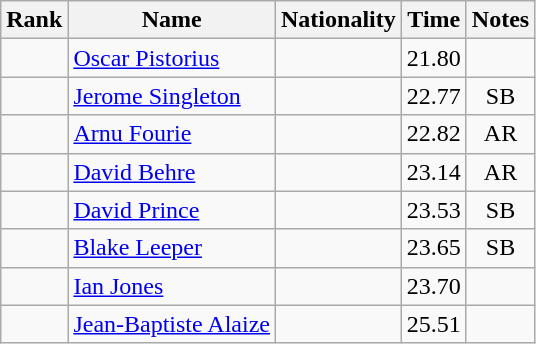<table class="wikitable sortable" style="text-align:center">
<tr>
<th>Rank</th>
<th>Name</th>
<th>Nationality</th>
<th>Time</th>
<th>Notes</th>
</tr>
<tr>
<td></td>
<td align=left><a href='#'>Oscar Pistorius</a></td>
<td align=left></td>
<td>21.80</td>
<td></td>
</tr>
<tr>
<td></td>
<td align=left><a href='#'>Jerome Singleton</a></td>
<td align=left></td>
<td>22.77</td>
<td>SB</td>
</tr>
<tr>
<td></td>
<td align=left><a href='#'>Arnu Fourie</a></td>
<td align=left></td>
<td>22.82</td>
<td>AR</td>
</tr>
<tr>
<td></td>
<td align=left><a href='#'>David Behre</a></td>
<td align=left></td>
<td>23.14</td>
<td>AR</td>
</tr>
<tr>
<td></td>
<td align=left><a href='#'>David Prince</a></td>
<td align=left></td>
<td>23.53</td>
<td>SB</td>
</tr>
<tr>
<td></td>
<td align=left><a href='#'>Blake Leeper</a></td>
<td align=left></td>
<td>23.65</td>
<td>SB</td>
</tr>
<tr>
<td></td>
<td align=left><a href='#'>Ian Jones</a></td>
<td align=left></td>
<td>23.70</td>
<td></td>
</tr>
<tr>
<td></td>
<td align=left><a href='#'>Jean-Baptiste Alaize</a></td>
<td align=left></td>
<td>25.51</td>
<td></td>
</tr>
</table>
